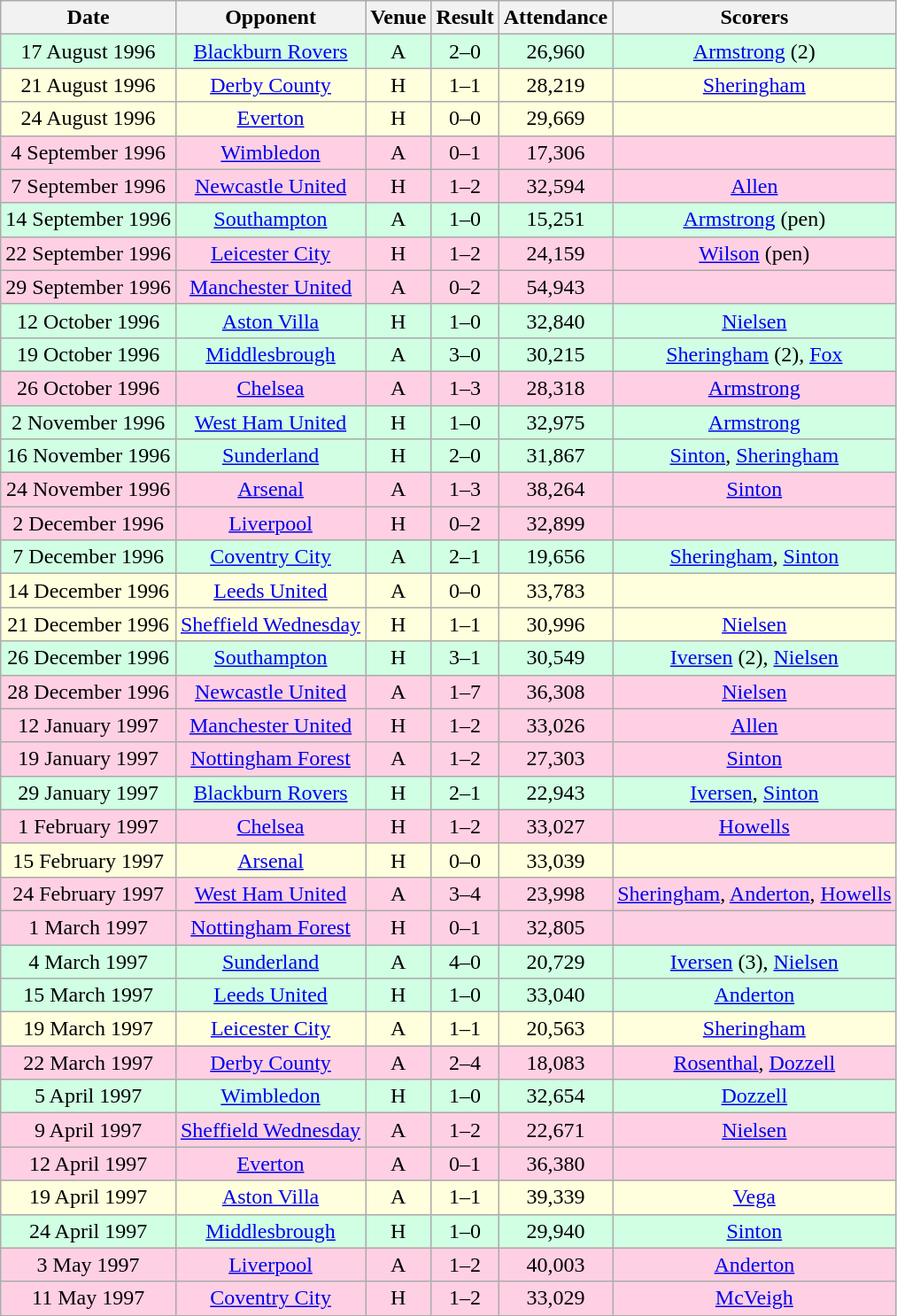<table class="wikitable sortable" style="font-size:100%; text-align:center">
<tr>
<th>Date</th>
<th>Opponent</th>
<th>Venue</th>
<th>Result</th>
<th>Attendance</th>
<th>Scorers</th>
</tr>
<tr style="background-color: #d0ffe3;">
<td>17 August 1996</td>
<td><a href='#'>Blackburn Rovers</a></td>
<td>A</td>
<td>2–0</td>
<td>26,960</td>
<td><a href='#'>Armstrong</a> (2)</td>
</tr>
<tr style="background-color: #ffffdd;">
<td>21 August 1996</td>
<td><a href='#'>Derby County</a></td>
<td>H</td>
<td>1–1</td>
<td>28,219</td>
<td><a href='#'>Sheringham</a></td>
</tr>
<tr style="background-color: #ffffdd;">
<td>24 August 1996</td>
<td><a href='#'>Everton</a></td>
<td>H</td>
<td>0–0</td>
<td>29,669</td>
<td></td>
</tr>
<tr style="background-color: #ffd0e3;">
<td>4 September 1996</td>
<td><a href='#'>Wimbledon</a></td>
<td>A</td>
<td>0–1</td>
<td>17,306</td>
<td></td>
</tr>
<tr style="background-color: #ffd0e3;">
<td>7 September 1996</td>
<td><a href='#'>Newcastle United</a></td>
<td>H</td>
<td>1–2</td>
<td>32,594</td>
<td><a href='#'>Allen</a></td>
</tr>
<tr style="background-color: #d0ffe3;">
<td>14 September 1996</td>
<td><a href='#'>Southampton</a></td>
<td>A</td>
<td>1–0</td>
<td>15,251</td>
<td><a href='#'>Armstrong</a> (pen)</td>
</tr>
<tr style="background-color: #ffd0e3;">
<td>22 September 1996</td>
<td><a href='#'>Leicester City</a></td>
<td>H</td>
<td>1–2</td>
<td>24,159</td>
<td><a href='#'>Wilson</a> (pen)</td>
</tr>
<tr style="background-color: #ffd0e3;">
<td>29 September 1996</td>
<td><a href='#'>Manchester United</a></td>
<td>A</td>
<td>0–2</td>
<td>54,943</td>
<td></td>
</tr>
<tr style="background-color: #d0ffe3;">
<td>12 October 1996</td>
<td><a href='#'>Aston Villa</a></td>
<td>H</td>
<td>1–0</td>
<td>32,840</td>
<td><a href='#'>Nielsen</a></td>
</tr>
<tr style="background-color: #d0ffe3;">
<td>19 October 1996</td>
<td><a href='#'>Middlesbrough</a></td>
<td>A</td>
<td>3–0</td>
<td>30,215</td>
<td><a href='#'>Sheringham</a> (2), <a href='#'>Fox</a></td>
</tr>
<tr style="background-color: #ffd0e3;">
<td>26 October 1996</td>
<td><a href='#'>Chelsea</a></td>
<td>A</td>
<td>1–3</td>
<td>28,318</td>
<td><a href='#'>Armstrong</a></td>
</tr>
<tr style="background-color: #d0ffe3;">
<td>2 November 1996</td>
<td><a href='#'>West Ham United</a></td>
<td>H</td>
<td>1–0</td>
<td>32,975</td>
<td><a href='#'>Armstrong</a></td>
</tr>
<tr style="background-color: #d0ffe3;">
<td>16 November 1996</td>
<td><a href='#'>Sunderland</a></td>
<td>H</td>
<td>2–0</td>
<td>31,867</td>
<td><a href='#'>Sinton</a>, <a href='#'>Sheringham</a></td>
</tr>
<tr style="background-color: #ffd0e3;">
<td>24 November 1996</td>
<td><a href='#'>Arsenal</a></td>
<td>A</td>
<td>1–3</td>
<td>38,264</td>
<td><a href='#'>Sinton</a></td>
</tr>
<tr style="background-color: #ffd0e3;">
<td>2 December 1996</td>
<td><a href='#'>Liverpool</a></td>
<td>H</td>
<td>0–2</td>
<td>32,899</td>
<td></td>
</tr>
<tr style="background-color: #d0ffe3;">
<td>7 December 1996</td>
<td><a href='#'>Coventry City</a></td>
<td>A</td>
<td>2–1</td>
<td>19,656</td>
<td><a href='#'>Sheringham</a>, <a href='#'>Sinton</a></td>
</tr>
<tr style="background-color: #ffffdd;">
<td>14 December 1996</td>
<td><a href='#'>Leeds United</a></td>
<td>A</td>
<td>0–0</td>
<td>33,783</td>
<td></td>
</tr>
<tr style="background-color: #ffffdd;">
<td>21 December 1996</td>
<td><a href='#'>Sheffield Wednesday</a></td>
<td>H</td>
<td>1–1</td>
<td>30,996</td>
<td><a href='#'>Nielsen</a></td>
</tr>
<tr style="background-color: #d0ffe3;">
<td>26 December 1996</td>
<td><a href='#'>Southampton</a></td>
<td>H</td>
<td>3–1</td>
<td>30,549</td>
<td><a href='#'>Iversen</a> (2), <a href='#'>Nielsen</a></td>
</tr>
<tr style="background-color: #ffd0e3;">
<td>28 December 1996</td>
<td><a href='#'>Newcastle United</a></td>
<td>A</td>
<td>1–7</td>
<td>36,308</td>
<td><a href='#'>Nielsen</a></td>
</tr>
<tr style="background-color: #ffd0e3;">
<td>12 January 1997</td>
<td><a href='#'>Manchester United</a></td>
<td>H</td>
<td>1–2</td>
<td>33,026</td>
<td><a href='#'>Allen</a></td>
</tr>
<tr style="background-color: #ffd0e3;">
<td>19 January 1997</td>
<td><a href='#'>Nottingham Forest</a></td>
<td>A</td>
<td>1–2</td>
<td>27,303</td>
<td><a href='#'>Sinton</a></td>
</tr>
<tr style="background-color: #d0ffe3;">
<td>29 January 1997</td>
<td><a href='#'>Blackburn Rovers</a></td>
<td>H</td>
<td>2–1</td>
<td>22,943</td>
<td><a href='#'>Iversen</a>, <a href='#'>Sinton</a></td>
</tr>
<tr style="background-color: #ffd0e3;">
<td>1 February 1997</td>
<td><a href='#'>Chelsea</a></td>
<td>H</td>
<td>1–2</td>
<td>33,027</td>
<td><a href='#'>Howells</a></td>
</tr>
<tr style="background-color: #ffffdd;">
<td>15 February 1997</td>
<td><a href='#'>Arsenal</a></td>
<td>H</td>
<td>0–0</td>
<td>33,039</td>
<td></td>
</tr>
<tr style="background-color: #ffd0e3;">
<td>24 February 1997</td>
<td><a href='#'>West Ham United</a></td>
<td>A</td>
<td>3–4</td>
<td>23,998</td>
<td><a href='#'>Sheringham</a>, <a href='#'>Anderton</a>, <a href='#'>Howells</a></td>
</tr>
<tr style="background-color: #ffd0e3;">
<td>1 March 1997</td>
<td><a href='#'>Nottingham Forest</a></td>
<td>H</td>
<td>0–1</td>
<td>32,805</td>
<td></td>
</tr>
<tr style="background-color: #d0ffe3;">
<td>4 March 1997</td>
<td><a href='#'>Sunderland</a></td>
<td>A</td>
<td>4–0</td>
<td>20,729</td>
<td><a href='#'>Iversen</a> (3), <a href='#'>Nielsen</a></td>
</tr>
<tr style="background-color: #d0ffe3;">
<td>15 March 1997</td>
<td><a href='#'>Leeds United</a></td>
<td>H</td>
<td>1–0</td>
<td>33,040</td>
<td><a href='#'>Anderton</a></td>
</tr>
<tr style="background-color: #ffffdd;">
<td>19 March 1997</td>
<td><a href='#'>Leicester City</a></td>
<td>A</td>
<td>1–1</td>
<td>20,563</td>
<td><a href='#'>Sheringham</a></td>
</tr>
<tr style="background-color: #ffd0e3;">
<td>22 March 1997</td>
<td><a href='#'>Derby County</a></td>
<td>A</td>
<td>2–4</td>
<td>18,083</td>
<td><a href='#'>Rosenthal</a>, <a href='#'>Dozzell</a></td>
</tr>
<tr style="background-color: #d0ffe3;">
<td>5 April 1997</td>
<td><a href='#'>Wimbledon</a></td>
<td>H</td>
<td>1–0</td>
<td>32,654</td>
<td><a href='#'>Dozzell</a></td>
</tr>
<tr style="background-color: #ffd0e3;">
<td>9 April 1997</td>
<td><a href='#'>Sheffield Wednesday</a></td>
<td>A</td>
<td>1–2</td>
<td>22,671</td>
<td><a href='#'>Nielsen</a></td>
</tr>
<tr style="background-color: #ffd0e3;">
<td>12 April 1997</td>
<td><a href='#'>Everton</a></td>
<td>A</td>
<td>0–1</td>
<td>36,380</td>
<td></td>
</tr>
<tr style="background-color: #ffffdd;">
<td>19 April 1997</td>
<td><a href='#'>Aston Villa</a></td>
<td>A</td>
<td>1–1</td>
<td>39,339</td>
<td><a href='#'>Vega</a></td>
</tr>
<tr style="background-color: #d0ffe3;">
<td>24 April 1997</td>
<td><a href='#'>Middlesbrough</a></td>
<td>H</td>
<td>1–0</td>
<td>29,940</td>
<td><a href='#'>Sinton</a></td>
</tr>
<tr style="background-color: #ffd0e3;">
<td>3 May 1997</td>
<td><a href='#'>Liverpool</a></td>
<td>A</td>
<td>1–2</td>
<td>40,003</td>
<td><a href='#'>Anderton</a></td>
</tr>
<tr style="background-color: #ffd0e3;">
<td>11 May 1997</td>
<td><a href='#'>Coventry City</a></td>
<td>H</td>
<td>1–2</td>
<td>33,029</td>
<td><a href='#'>McVeigh</a></td>
</tr>
</table>
